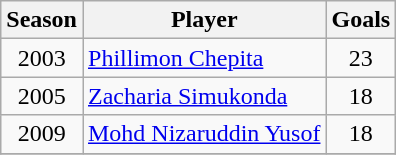<table class="wikitable">
<tr>
<th style="background:; color:; text-align:center;">Season</th>
<th style="background:; color:; text-align:center;">Player</th>
<th style="background:; color:; text-align:center;">Goals</th>
</tr>
<tr>
<td align=center>2003</td>
<td> <a href='#'>Phillimon Chepita</a></td>
<td align=center>23</td>
</tr>
<tr>
<td align=center>2005</td>
<td> <a href='#'>Zacharia Simukonda</a></td>
<td align=center>18</td>
</tr>
<tr>
<td align=center>2009</td>
<td> <a href='#'>Mohd Nizaruddin Yusof</a></td>
<td align=center>18</td>
</tr>
<tr>
</tr>
</table>
